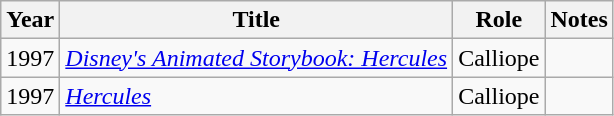<table class="wikitable">
<tr>
<th>Year</th>
<th>Title</th>
<th>Role</th>
<th>Notes</th>
</tr>
<tr>
<td>1997</td>
<td><em><a href='#'>Disney's Animated Storybook: Hercules</a></em></td>
<td>Calliope</td>
<td></td>
</tr>
<tr>
<td>1997</td>
<td><em><a href='#'>Hercules</a></em></td>
<td>Calliope</td>
<td></td>
</tr>
</table>
